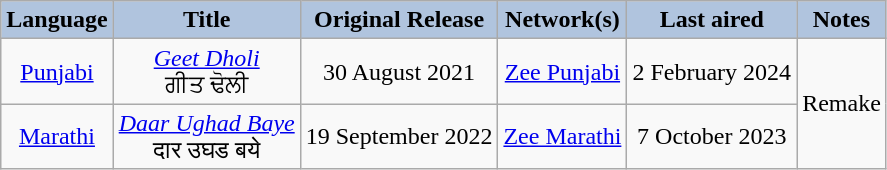<table class="wikitable" style="text-align:center;">
<tr>
<th style="background:LightSteelBlue;">Language</th>
<th style="background:LightSteelBlue;">Title</th>
<th style="background:LightSteelBlue;">Original Release</th>
<th style="background:LightSteelBlue;">Network(s)</th>
<th style="background:LightSteelBlue;">Last aired</th>
<th style="background:LightSteelBlue;">Notes</th>
</tr>
<tr>
<td><a href='#'>Punjabi</a></td>
<td><em><a href='#'>Geet Dholi</a></em> <br> ਗੀਤ ਢੋਲੀ</td>
<td>30 August 2021</td>
<td><a href='#'>Zee Punjabi</a></td>
<td>2 February 2024</td>
<td rowspan="2">Remake</td>
</tr>
<tr>
<td><a href='#'>Marathi</a></td>
<td><em><a href='#'>Daar Ughad Baye</a></em> <br> दार उघड बये</td>
<td>19 September 2022</td>
<td><a href='#'>Zee Marathi</a></td>
<td>7 October 2023</td>
</tr>
</table>
